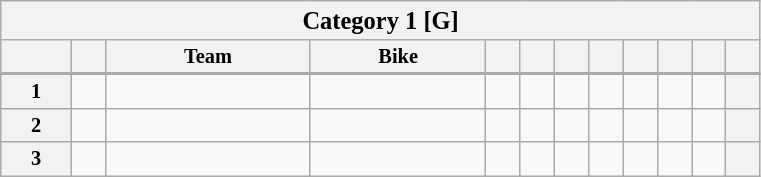<table class="wikitable collapsible collapsed" style="font-size: 85%; text-align:center">
<tr>
<th colspan="12" width="500"><big>Category 1 [G]</big></th>
</tr>
<tr>
<th valign="middle"></th>
<th valign="middle" "width="4"></th>
<th valign="middle">Team</th>
<th valign="middle">Bike</th>
<th valign="middle"></th>
<th valign="middle"></th>
<th><a href='#'></a><br></th>
<th><a href='#'></a><br></th>
<th><a href='#'></a><br></th>
<th><a href='#'></a><br></th>
<th valign="middle"></th>
<th valign="middle"></th>
</tr>
<tr>
</tr>
<tr style="border-top:2px solid #aaaaaa">
<th>1</th>
<td></td>
<td></td>
<td></td>
<td></td>
<td></td>
<td></td>
<td></td>
<td></td>
<td></td>
<td></td>
<th></th>
</tr>
<tr>
<th>2</th>
<td></td>
<td></td>
<td></td>
<td></td>
<td></td>
<td></td>
<td></td>
<td></td>
<td></td>
<td></td>
<th></th>
</tr>
<tr>
<th>3</th>
<td></td>
<td></td>
<td></td>
<td></td>
<td></td>
<td></td>
<td></td>
<td></td>
<td></td>
<td></td>
<th></th>
</tr>
</table>
